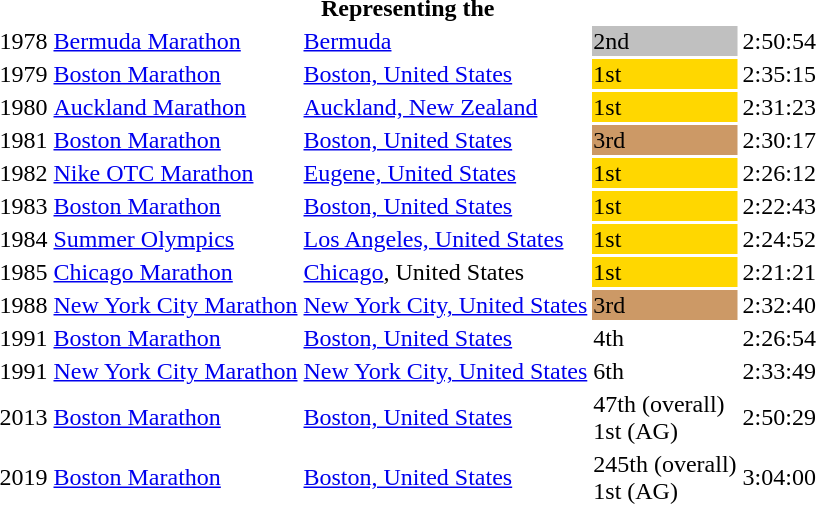<table>
<tr>
<th colspan="5">Representing the </th>
</tr>
<tr>
<td>1978</td>
<td><a href='#'>Bermuda Marathon</a></td>
<td><a href='#'>Bermuda</a></td>
<td style="background: silver">2nd</td>
<td>2:50:54</td>
</tr>
<tr>
<td>1979</td>
<td><a href='#'>Boston Marathon</a></td>
<td><a href='#'>Boston, United States</a></td>
<td style="background: gold">1st</td>
<td>2:35:15</td>
</tr>
<tr>
<td>1980</td>
<td><a href='#'>Auckland Marathon</a></td>
<td><a href='#'>Auckland, New Zealand</a></td>
<td style="background: gold">1st</td>
<td>2:31:23</td>
</tr>
<tr>
<td>1981</td>
<td><a href='#'>Boston Marathon</a></td>
<td><a href='#'>Boston, United States</a></td>
<td style="background:#c96;">3rd</td>
<td>2:30:17</td>
</tr>
<tr>
<td>1982</td>
<td><a href='#'>Nike OTC Marathon</a></td>
<td><a href='#'>Eugene, United States</a></td>
<td style="background: gold">1st</td>
<td>2:26:12</td>
</tr>
<tr>
<td>1983</td>
<td><a href='#'>Boston Marathon</a></td>
<td><a href='#'>Boston, United States</a></td>
<td style="background: gold">1st</td>
<td>2:22:43</td>
</tr>
<tr>
<td>1984</td>
<td><a href='#'>Summer Olympics</a></td>
<td><a href='#'>Los Angeles, United States</a></td>
<td style="background: gold">1st</td>
<td>2:24:52</td>
</tr>
<tr>
<td>1985</td>
<td><a href='#'>Chicago Marathon</a></td>
<td><a href='#'>Chicago</a>, United States</td>
<td style="background: gold">1st</td>
<td>2:21:21</td>
</tr>
<tr>
<td>1988</td>
<td><a href='#'>New York City Marathon</a></td>
<td><a href='#'>New York City, United States</a></td>
<td style="background:#c96;">3rd</td>
<td>2:32:40</td>
</tr>
<tr>
<td>1991</td>
<td><a href='#'>Boston Marathon</a></td>
<td><a href='#'>Boston, United States</a></td>
<td style="background: white">4th</td>
<td>2:26:54</td>
</tr>
<tr>
<td>1991</td>
<td><a href='#'>New York City Marathon</a></td>
<td><a href='#'>New York City, United States</a></td>
<td style="background: white">6th</td>
<td>2:33:49</td>
</tr>
<tr>
<td>2013</td>
<td><a href='#'>Boston Marathon</a></td>
<td><a href='#'>Boston, United States</a></td>
<td style="background: white">47th (overall) <br> 1st (AG)</td>
<td>2:50:29</td>
</tr>
<tr>
<td>2019</td>
<td><a href='#'>Boston Marathon</a></td>
<td><a href='#'>Boston, United States</a></td>
<td style="background: white">245th (overall) <br> 1st (AG)</td>
<td>3:04:00</td>
</tr>
</table>
